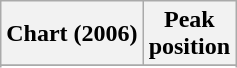<table class="wikitable sortable plainrowheaders" style="text-align:center">
<tr>
<th>Chart (2006)</th>
<th>Peak<br>position</th>
</tr>
<tr>
</tr>
<tr>
</tr>
<tr>
</tr>
</table>
